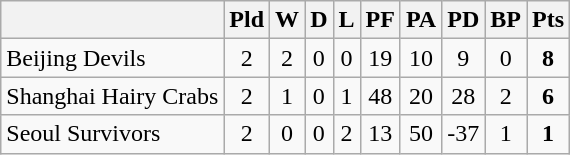<table class="wikitable" style="text-align:center;">
<tr>
<th></th>
<th>Pld</th>
<th>W</th>
<th>D</th>
<th>L</th>
<th>PF</th>
<th>PA</th>
<th>PD</th>
<th>BP</th>
<th>Pts</th>
</tr>
<tr>
<td align=left> Beijing Devils</td>
<td>2</td>
<td>2</td>
<td>0</td>
<td>0</td>
<td>19</td>
<td>10</td>
<td>9</td>
<td>0</td>
<td><strong>8</strong></td>
</tr>
<tr>
<td align=left> Shanghai Hairy Crabs</td>
<td>2</td>
<td>1</td>
<td>0</td>
<td>1</td>
<td>48</td>
<td>20</td>
<td>28</td>
<td>2</td>
<td><strong>6</strong></td>
</tr>
<tr>
<td align=left> Seoul Survivors</td>
<td>2</td>
<td>0</td>
<td>0</td>
<td>2</td>
<td>13</td>
<td>50</td>
<td>-37</td>
<td>1</td>
<td><strong>1</strong></td>
</tr>
</table>
